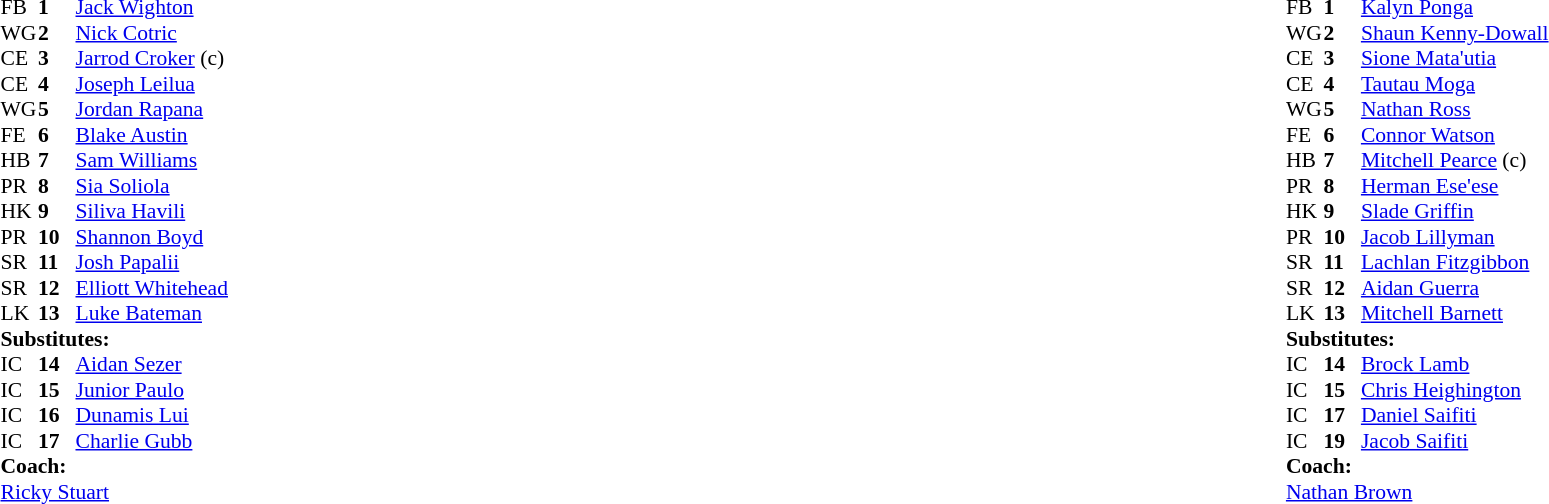<table width="100%" class="mw-collapsible mw-collapsed">
<tr>
<td valign="top" width="50%"><br><table cellspacing="0" cellpadding="0" style="font-size: 90%">
<tr>
<th width="25"></th>
<th width="25"></th>
</tr>
<tr>
<td>FB</td>
<td><strong>1</strong></td>
<td><a href='#'>Jack Wighton</a></td>
</tr>
<tr>
<td>WG</td>
<td><strong>2</strong></td>
<td><a href='#'>Nick Cotric</a></td>
</tr>
<tr>
<td>CE</td>
<td><strong>3</strong></td>
<td><a href='#'>Jarrod Croker</a> (c)</td>
</tr>
<tr>
<td>CE</td>
<td><strong>4</strong></td>
<td><a href='#'>Joseph Leilua</a></td>
</tr>
<tr>
<td>WG</td>
<td><strong>5</strong></td>
<td><a href='#'>Jordan Rapana</a></td>
</tr>
<tr>
<td>FE</td>
<td><strong>6</strong></td>
<td><a href='#'>Blake Austin</a></td>
</tr>
<tr>
<td>HB</td>
<td><strong>7</strong></td>
<td><a href='#'>Sam Williams</a></td>
</tr>
<tr>
<td>PR</td>
<td><strong>8</strong></td>
<td><a href='#'>Sia Soliola</a></td>
</tr>
<tr>
<td>HK</td>
<td><strong>9</strong></td>
<td><a href='#'>Siliva Havili</a></td>
</tr>
<tr>
<td>PR</td>
<td><strong>10</strong></td>
<td><a href='#'>Shannon Boyd</a></td>
</tr>
<tr>
<td>SR</td>
<td><strong>11</strong></td>
<td><a href='#'>Josh Papalii</a></td>
</tr>
<tr>
<td>SR</td>
<td><strong>12</strong></td>
<td><a href='#'>Elliott Whitehead</a></td>
</tr>
<tr>
<td>LK</td>
<td><strong>13</strong></td>
<td><a href='#'>Luke Bateman</a></td>
</tr>
<tr>
<td colspan="3"><strong>Substitutes:</strong></td>
</tr>
<tr>
<td>IC</td>
<td><strong>14</strong></td>
<td><a href='#'>Aidan Sezer</a></td>
</tr>
<tr>
<td>IC</td>
<td><strong>15</strong></td>
<td><a href='#'>Junior Paulo</a></td>
</tr>
<tr>
<td>IC</td>
<td><strong>16</strong></td>
<td><a href='#'>Dunamis Lui</a></td>
</tr>
<tr>
<td>IC</td>
<td><strong>17</strong></td>
<td><a href='#'>Charlie Gubb</a></td>
</tr>
<tr>
<td colspan="3"><strong>Coach:</strong></td>
</tr>
<tr>
<td colspan="4"><a href='#'>Ricky Stuart</a></td>
</tr>
</table>
</td>
<td valign="top" width="50%"><br><table cellspacing="0" cellpadding="0" align="center" style="font-size: 90%">
<tr>
<th width="25"></th>
<th width="25"></th>
</tr>
<tr>
<td>FB</td>
<td><strong>1</strong></td>
<td><a href='#'>Kalyn Ponga</a></td>
</tr>
<tr>
<td>WG</td>
<td><strong>2</strong></td>
<td><a href='#'>Shaun Kenny-Dowall</a></td>
</tr>
<tr>
<td>CE</td>
<td><strong>3</strong></td>
<td><a href='#'>Sione Mata'utia</a></td>
</tr>
<tr>
<td>CE</td>
<td><strong>4</strong></td>
<td><a href='#'>Tautau Moga</a></td>
</tr>
<tr>
<td>WG</td>
<td><strong>5</strong></td>
<td><a href='#'>Nathan Ross</a></td>
</tr>
<tr>
<td>FE</td>
<td><strong>6</strong></td>
<td><a href='#'>Connor Watson</a></td>
</tr>
<tr>
<td>HB</td>
<td><strong>7</strong></td>
<td><a href='#'>Mitchell Pearce</a> (c)</td>
</tr>
<tr>
<td>PR</td>
<td><strong>8</strong></td>
<td><a href='#'>Herman Ese'ese</a></td>
</tr>
<tr>
<td>HK</td>
<td><strong>9</strong></td>
<td><a href='#'>Slade Griffin</a></td>
</tr>
<tr>
<td>PR</td>
<td><strong>10</strong></td>
<td><a href='#'>Jacob Lillyman</a></td>
</tr>
<tr>
<td>SR</td>
<td><strong>11</strong></td>
<td><a href='#'>Lachlan Fitzgibbon</a></td>
</tr>
<tr>
<td>SR</td>
<td><strong>12</strong></td>
<td><a href='#'>Aidan Guerra</a></td>
</tr>
<tr>
<td>LK</td>
<td><strong>13</strong></td>
<td><a href='#'>Mitchell Barnett</a></td>
</tr>
<tr>
<td colspan="3"><strong>Substitutes:</strong></td>
</tr>
<tr>
<td>IC</td>
<td><strong>14</strong></td>
<td><a href='#'>Brock Lamb</a></td>
</tr>
<tr>
<td>IC</td>
<td><strong>15</strong></td>
<td><a href='#'>Chris Heighington</a></td>
</tr>
<tr>
<td>IC</td>
<td><strong>17</strong></td>
<td><a href='#'>Daniel Saifiti</a></td>
</tr>
<tr>
<td>IC</td>
<td><strong>19</strong></td>
<td><a href='#'>Jacob Saifiti</a></td>
</tr>
<tr>
<td colspan="3"><strong>Coach:</strong></td>
</tr>
<tr>
<td colspan="4"><a href='#'>Nathan Brown</a></td>
</tr>
</table>
</td>
</tr>
</table>
